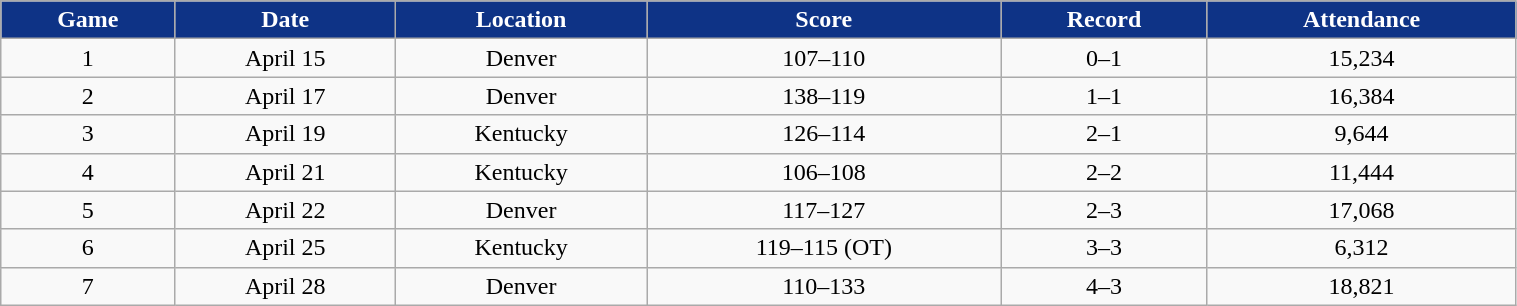<table class="wikitable" style="width:80%;">
<tr style="text-align:center; background:#0E3386; color:#FFFFFF;">
<td><strong>Game</strong></td>
<td><strong>Date</strong></td>
<td><strong>Location</strong></td>
<td><strong>Score</strong></td>
<td><strong>Record</strong></td>
<td><strong>Attendance</strong></td>
</tr>
<tr style="text-align:center;" bgcolor="">
<td>1</td>
<td>April 15</td>
<td>Denver</td>
<td>107–110</td>
<td>0–1</td>
<td>15,234</td>
</tr>
<tr style="text-align:center;" bgcolor="">
<td>2</td>
<td>April 17</td>
<td>Denver</td>
<td>138–119</td>
<td>1–1</td>
<td>16,384</td>
</tr>
<tr style="text-align:center;" bgcolor="">
<td>3</td>
<td>April 19</td>
<td>Kentucky</td>
<td>126–114</td>
<td>2–1</td>
<td>9,644</td>
</tr>
<tr style="text-align:center;" bgcolor="">
<td>4</td>
<td>April 21</td>
<td>Kentucky</td>
<td>106–108</td>
<td>2–2</td>
<td>11,444</td>
</tr>
<tr style="text-align:center;" bgcolor="">
<td>5</td>
<td>April 22</td>
<td>Denver</td>
<td>117–127</td>
<td>2–3</td>
<td>17,068</td>
</tr>
<tr style="text-align:center;" bgcolor="">
<td>6</td>
<td>April 25</td>
<td>Kentucky</td>
<td>119–115 (OT)</td>
<td>3–3</td>
<td>6,312</td>
</tr>
<tr style="text-align:center;" bgcolor="">
<td>7</td>
<td>April 28</td>
<td>Denver</td>
<td>110–133</td>
<td>4–3</td>
<td>18,821</td>
</tr>
</table>
